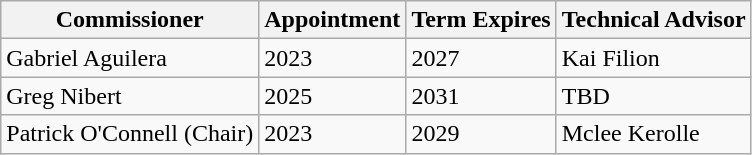<table class=wikitable>
<tr>
<th>Commissioner</th>
<th>Appointment</th>
<th>Term Expires</th>
<th>Technical Advisor</th>
</tr>
<tr>
<td>Gabriel Aguilera</td>
<td>2023</td>
<td>2027</td>
<td>Kai Filion</td>
</tr>
<tr>
<td>Greg Nibert</td>
<td>2025</td>
<td>2031</td>
<td>TBD</td>
</tr>
<tr>
<td>Patrick O'Connell (Chair)</td>
<td>2023</td>
<td>2029</td>
<td>Mclee Kerolle</td>
</tr>
</table>
